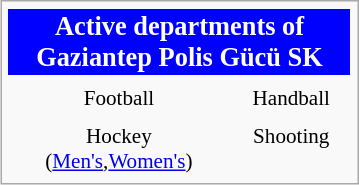<table class="infobox" style="font-size: 88%; width: 17em; text-align: center">
<tr>
<th colspan=2 style="font-size: 125%; background-color: #0000FF; color: #FFFFFF">Active departments of<br>Gaziantep Polis Gücü SK</th>
</tr>
<tr>
<td></td>
<td></td>
</tr>
<tr>
<td>Football</td>
<td>Handball</td>
</tr>
<tr>
<td></td>
<td></td>
</tr>
<tr>
<td>Hockey<br>(<a href='#'>Men's</a>,<a href='#'>Women's</a>)</td>
<td>Shooting</td>
</tr>
</table>
